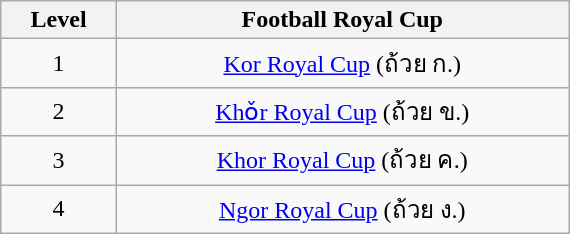<table class="wikitable" style="text-align: center;margin: 1em auto;" width=30%>
<tr>
<th>Level</th>
<th colspan=6>Football Royal Cup</th>
</tr>
<tr>
<td align="center">1</td>
<td align="center"><a href='#'>Kor Royal Cup</a> (ถ้วย ก.)</td>
</tr>
<tr>
<td align="center">2</td>
<td align="center"><a href='#'>Khǒr Royal Cup</a> (ถ้วย ข.)</td>
</tr>
<tr>
<td align="center">3</td>
<td align="center"><a href='#'>Khor Royal Cup</a> (ถ้วย ค.)</td>
</tr>
<tr>
<td align="center">4</td>
<td align="center"><a href='#'>Ngor Royal Cup</a> (ถ้วย ง.)</td>
</tr>
</table>
